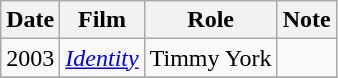<table class="wikitable">
<tr>
<th>Date</th>
<th>Film</th>
<th>Role</th>
<th>Note</th>
</tr>
<tr>
<td>2003</td>
<td><em><a href='#'>Identity</a></em></td>
<td>Timmy York</td>
<td></td>
</tr>
<tr>
</tr>
</table>
